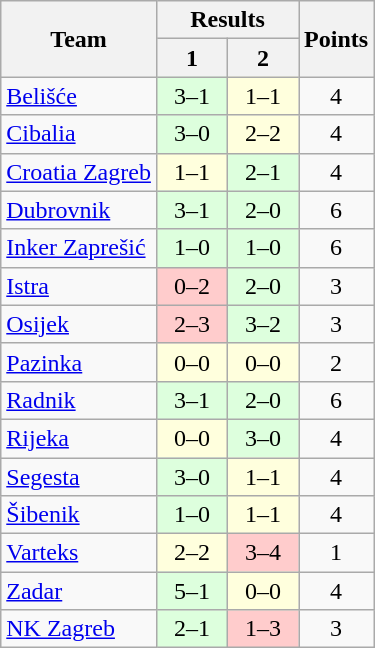<table class="wikitable" style="text-align:center">
<tr>
<th rowspan=2>Team</th>
<th colspan=2>Results</th>
<th rowspan=2>Points</th>
</tr>
<tr>
<th width=40>1</th>
<th width=40>2</th>
</tr>
<tr>
<td align=left><a href='#'>Belišće</a></td>
<td bgcolor="#ddffdd">3–1</td>
<td bgcolor="#ffffdd">1–1</td>
<td>4</td>
</tr>
<tr>
<td align=left><a href='#'>Cibalia</a></td>
<td bgcolor="#ddffdd">3–0</td>
<td bgcolor="ffffdd">2–2</td>
<td>4</td>
</tr>
<tr>
<td align=left><a href='#'>Croatia Zagreb</a></td>
<td bgcolor="ffffdd">1–1</td>
<td bgcolor="ddffdd">2–1</td>
<td>4</td>
</tr>
<tr>
<td align=left><a href='#'>Dubrovnik</a></td>
<td bgcolor="ddffdd">3–1</td>
<td bgcolor="#ddffdd">2–0</td>
<td>6</td>
</tr>
<tr>
<td align=left><a href='#'>Inker Zaprešić</a></td>
<td bgcolor="#ddffdd">1–0</td>
<td bgcolor="#ddffdd">1–0</td>
<td>6</td>
</tr>
<tr>
<td align=left><a href='#'>Istra</a></td>
<td bgcolor="#ffcccc">0–2</td>
<td bgcolor="ddffdd">2–0</td>
<td>3</td>
</tr>
<tr>
<td align=left><a href='#'>Osijek</a></td>
<td bgcolor="#ffcccc">2–3</td>
<td bgcolor="#ddffdd">3–2</td>
<td>3</td>
</tr>
<tr>
<td align=left><a href='#'>Pazinka</a></td>
<td bgcolor="#ffffdd">0–0</td>
<td bgcolor="#ffffdd">0–0</td>
<td>2</td>
</tr>
<tr>
<td align=left><a href='#'>Radnik</a></td>
<td bgcolor="#ddffdd">3–1</td>
<td bgcolor="#ddffdd">2–0</td>
<td>6</td>
</tr>
<tr>
<td align=left><a href='#'>Rijeka</a></td>
<td bgcolor="#ffffdd">0–0</td>
<td bgcolor="ddffdd">3–0</td>
<td>4</td>
</tr>
<tr>
<td align=left><a href='#'>Segesta</a></td>
<td bgcolor="#ddffdd">3–0</td>
<td bgcolor="#ffffdd">1–1</td>
<td>4</td>
</tr>
<tr>
<td align=left><a href='#'>Šibenik</a></td>
<td bgcolor="#ddffdd">1–0</td>
<td bgcolor="#ffffdd">1–1</td>
<td>4</td>
</tr>
<tr>
<td align=left><a href='#'>Varteks</a></td>
<td bgcolor="#ffffdd">2–2</td>
<td bgcolor="#ffcccc">3–4</td>
<td>1</td>
</tr>
<tr>
<td align=left><a href='#'>Zadar</a></td>
<td bgcolor="ddffdd">5–1</td>
<td bgcolor="#ffffdd">0–0</td>
<td>4</td>
</tr>
<tr>
<td align=left><a href='#'>NK Zagreb</a></td>
<td bgcolor="#ddffdd">2–1</td>
<td bgcolor="#ffcccc">1–3</td>
<td>3</td>
</tr>
</table>
